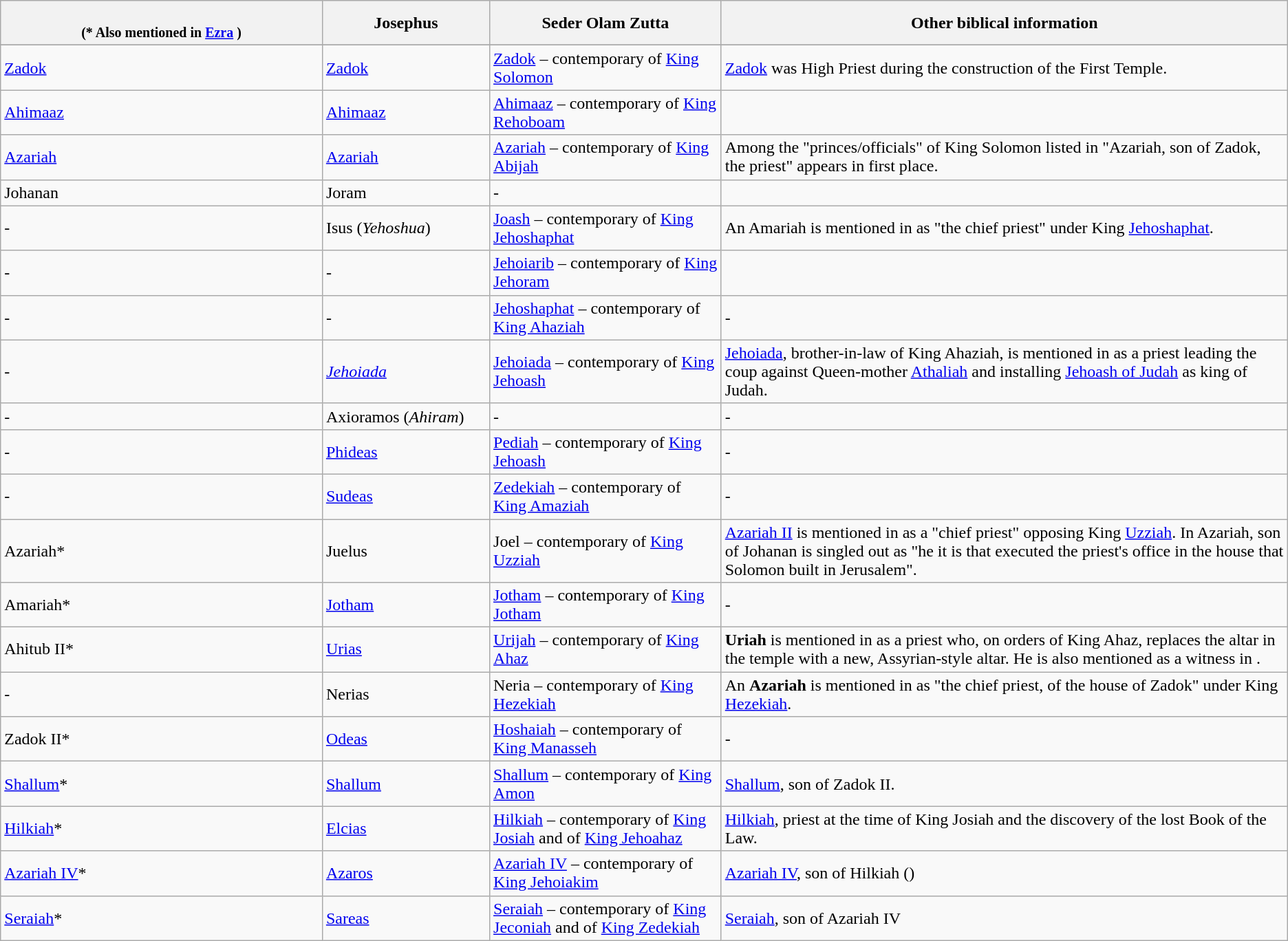<table class="wikitable">
<tr>
<th width=25%><strong> </strong><br><small>(* Also mentioned in <a href='#'>Ezra</a> )</small></th>
<th width=13%><strong>Josephus</strong></th>
<th width=18%><strong>Seder Olam Zutta</strong></th>
<th width=44%><strong>Other biblical information</strong></th>
</tr>
<tr>
</tr>
<tr>
<td><a href='#'>Zadok</a></td>
<td><a href='#'>Zadok</a></td>
<td><a href='#'>Zadok</a> – contemporary of <a href='#'>King Solomon</a></td>
<td><a href='#'>Zadok</a> was High Priest during the construction of the First Temple.</td>
</tr>
<tr>
<td><a href='#'>Ahimaaz</a></td>
<td><a href='#'>Ahimaaz</a></td>
<td><a href='#'>Ahimaaz</a> – contemporary of <a href='#'>King Rehoboam</a></td>
<td></td>
</tr>
<tr>
<td><a href='#'>Azariah</a></td>
<td><a href='#'>Azariah</a></td>
<td><a href='#'>Azariah</a> – contemporary of <a href='#'>King Abijah</a></td>
<td>Among the "princes/officials" of King Solomon listed in  "Azariah, son of Zadok, the priest" appears in first place.</td>
</tr>
<tr>
<td>Johanan</td>
<td>Joram</td>
<td>-</td>
<td></td>
</tr>
<tr>
<td>-</td>
<td>Isus (<em>Yehoshua</em>)</td>
<td><a href='#'>Joash</a> – contemporary of <a href='#'>King Jehoshaphat</a></td>
<td>An Amariah is mentioned in  as "the chief priest" under King <a href='#'>Jehoshaphat</a>.</td>
</tr>
<tr>
<td>-</td>
<td>-</td>
<td><a href='#'>Jehoiarib</a> – contemporary of <a href='#'>King Jehoram</a></td>
<td></td>
</tr>
<tr>
<td>-</td>
<td>-</td>
<td><a href='#'>Jehoshaphat</a> – contemporary of <a href='#'>King Ahaziah</a></td>
<td>-</td>
</tr>
<tr>
<td>-</td>
<td><em><a href='#'>Jehoiada</a></em></td>
<td><a href='#'>Jehoiada</a> – contemporary of <a href='#'>King Jehoash</a></td>
<td><a href='#'>Jehoiada</a>, brother-in-law of King Ahaziah, is mentioned in  as a priest leading the coup against Queen-mother <a href='#'>Athaliah</a> and installing <a href='#'>Jehoash of Judah</a> as king of Judah.</td>
</tr>
<tr>
<td>-</td>
<td>Axioramos (<em>Ahiram</em>)</td>
<td>-</td>
<td>-</td>
</tr>
<tr>
<td>-</td>
<td><a href='#'>Phideas</a></td>
<td><a href='#'>Pediah</a> – contemporary of <a href='#'>King Jehoash</a></td>
<td>-</td>
</tr>
<tr>
<td>-</td>
<td><a href='#'>Sudeas</a></td>
<td><a href='#'>Zedekiah</a> – contemporary of <a href='#'>King Amaziah</a></td>
<td>-</td>
</tr>
<tr>
<td>Azariah*</td>
<td>Juelus</td>
<td>Joel – contemporary of <a href='#'>King Uzziah</a></td>
<td><a href='#'>Azariah II</a> is mentioned in  as a "chief priest" opposing King <a href='#'>Uzziah</a>. In  Azariah, son of Johanan is singled out as "he it is that executed the priest's office in the house that Solomon built in Jerusalem".</td>
</tr>
<tr>
<td>Amariah*</td>
<td><a href='#'>Jotham</a></td>
<td><a href='#'>Jotham</a> – contemporary of <a href='#'>King Jotham</a></td>
<td>-</td>
</tr>
<tr>
<td>Ahitub II*</td>
<td><a href='#'>Urias</a></td>
<td><a href='#'>Urijah</a> – contemporary of <a href='#'>King Ahaz</a></td>
<td><strong>Uriah</strong> is mentioned in  as a priest who, on orders of King Ahaz, replaces the altar in the temple with a new, Assyrian-style altar. He is also mentioned as a witness in .</td>
</tr>
<tr>
<td>-</td>
<td>Nerias</td>
<td>Neria – contemporary of <a href='#'>King Hezekiah</a></td>
<td>An <strong>Azariah</strong> is mentioned in  as "the chief priest, of the house of Zadok" under King <a href='#'>Hezekiah</a>.</td>
</tr>
<tr>
<td>Zadok II*</td>
<td><a href='#'>Odeas</a></td>
<td><a href='#'>Hoshaiah</a> – contemporary of <a href='#'>King Manasseh</a></td>
<td>-</td>
</tr>
<tr>
<td><a href='#'>Shallum</a>*</td>
<td><a href='#'>Shallum</a></td>
<td><a href='#'>Shallum</a> – contemporary of <a href='#'>King Amon</a></td>
<td><a href='#'>Shallum</a>, son of Zadok II.</td>
</tr>
<tr>
<td><a href='#'>Hilkiah</a>*</td>
<td><a href='#'>Elcias</a></td>
<td><a href='#'>Hilkiah</a> – contemporary of <a href='#'>King Josiah</a> and of <a href='#'>King Jehoahaz</a></td>
<td><a href='#'>Hilkiah</a>, priest at the time of King Josiah and the discovery of the lost Book of the Law.</td>
</tr>
<tr>
<td><a href='#'>Azariah IV</a>*</td>
<td><a href='#'>Azaros</a></td>
<td><a href='#'>Azariah IV</a> – contemporary of <a href='#'>King Jehoiakim</a></td>
<td><a href='#'>Azariah IV</a>, son of Hilkiah ()</td>
</tr>
<tr>
<td><a href='#'>Seraiah</a>*</td>
<td><a href='#'>Sareas</a></td>
<td><a href='#'>Seraiah</a> – contemporary of <a href='#'>King Jeconiah</a> and of <a href='#'>King Zedekiah</a></td>
<td><a href='#'>Seraiah</a>, son of Azariah IV </td>
</tr>
</table>
